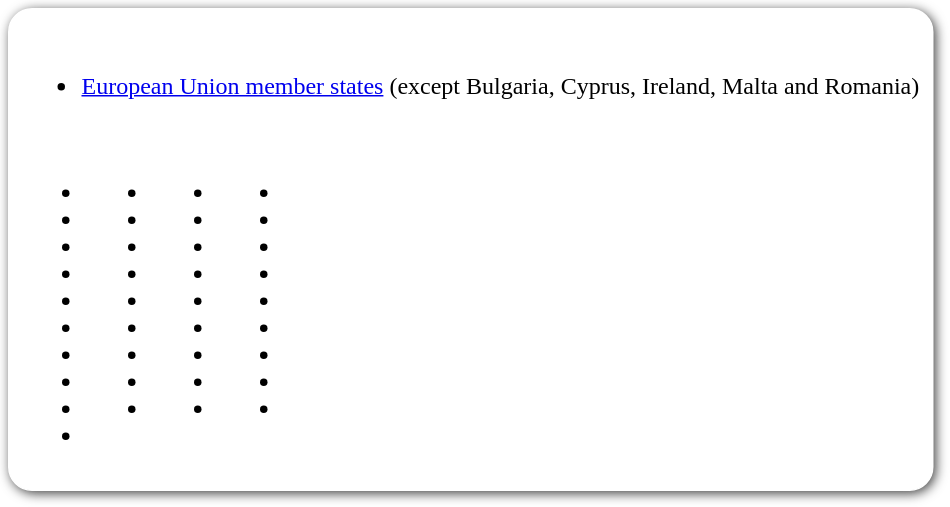<table style="border-radius:1em; box-shadow:0.1em 0.1em 0.5em rgba(0,0,0,0.75); background:white; border:1px solid white; padding:5px;">
<tr style="vertical-align:top;">
<td><br><ul><li> <a href='#'>European Union member states</a> (except Bulgaria, Cyprus, Ireland, Malta and Romania)</li></ul><table>
<tr>
<td><br><ul><li></li><li></li><li></li><li></li><li></li><li></li><li></li><li></li><li></li><li></li></ul></td>
<td valign="top"><br><ul><li></li><li></li><li></li><li></li><li></li><li></li><li></li><li></li><li></li></ul></td>
<td valign="top"><br><ul><li></li><li></li><li></li><li></li><li></li><li></li><li></li><li></li><li></li></ul></td>
<td valign="top"><br><ul><li></li><li></li><li></li><li></li><li></li><li></li><li></li><li></li><li></li></ul></td>
<td></td>
</tr>
</table>
</td>
</tr>
</table>
